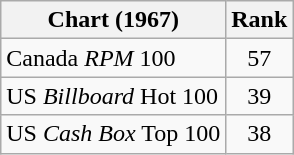<table class="wikitable sortable">
<tr>
<th align="left">Chart (1967)</th>
<th style="text-align:center;">Rank</th>
</tr>
<tr>
<td>Canada <em>RPM</em> 100</td>
<td style="text-align:center;">57</td>
</tr>
<tr>
<td align="left">US <em>Billboard</em> Hot 100</td>
<td style="text-align:center;">39</td>
</tr>
<tr>
<td align="left">US <em>Cash Box</em> Top 100</td>
<td style="text-align:center;">38</td>
</tr>
</table>
